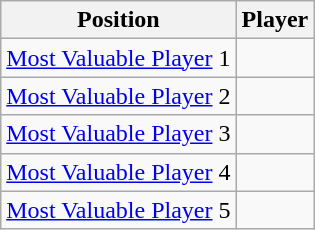<table class="wikitable">
<tr>
<th>Position</th>
<th>Player</th>
</tr>
<tr>
<td><a href='#'>Most Valuable Player</a> 1</td>
<td></td>
</tr>
<tr>
<td><a href='#'>Most Valuable Player</a> 2</td>
<td></td>
</tr>
<tr>
<td><a href='#'>Most Valuable Player</a> 3</td>
<td></td>
</tr>
<tr>
<td><a href='#'>Most Valuable Player</a> 4</td>
<td></td>
</tr>
<tr>
<td><a href='#'>Most Valuable Player</a> 5</td>
<td></td>
</tr>
</table>
